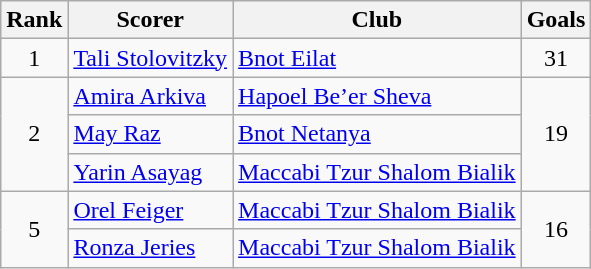<table class="wikitable" style="text-align:center">
<tr>
<th>Rank</th>
<th>Scorer</th>
<th>Club</th>
<th>Goals</th>
</tr>
<tr>
<td>1</td>
<td align="left"><a href='#'>Tali Stolovitzky</a></td>
<td align="left"><a href='#'>Bnot Eilat</a></td>
<td>31</td>
</tr>
<tr>
<td rowspan=3>2</td>
<td align="left"><a href='#'>Amira Arkiva</a></td>
<td align="left"><a href='#'>Hapoel Be’er Sheva</a></td>
<td rowspan=3>19</td>
</tr>
<tr>
<td align="left"><a href='#'>May Raz</a></td>
<td align="left"><a href='#'>Bnot Netanya</a></td>
</tr>
<tr>
<td align="left"><a href='#'>Yarin Asayag</a></td>
<td align="left"><a href='#'>Maccabi Tzur Shalom Bialik</a></td>
</tr>
<tr>
<td rowspan=2>5</td>
<td align="left"><a href='#'>Orel Feiger</a></td>
<td align="left"><a href='#'>Maccabi Tzur Shalom Bialik</a></td>
<td rowspan=2>16</td>
</tr>
<tr>
<td align="left"><a href='#'>Ronza Jeries</a></td>
<td align="left"><a href='#'>Maccabi Tzur Shalom Bialik</a></td>
</tr>
</table>
